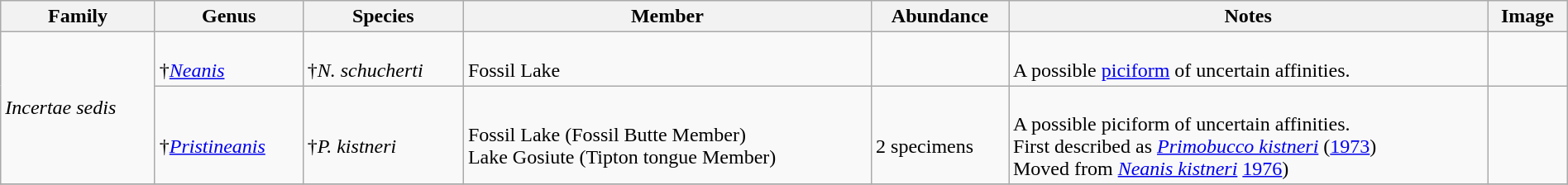<table class="wikitable" style="margin:auto;width:100%;">
<tr>
<th>Family</th>
<th>Genus</th>
<th>Species</th>
<th>Member</th>
<th>Abundance</th>
<th>Notes</th>
<th>Image</th>
</tr>
<tr>
<td rowspan=2><em>Incertae sedis</em></td>
<td><br>†<em><a href='#'>Neanis</a></em></td>
<td><br>†<em>N. schucherti</em></td>
<td><br>Fossil Lake</td>
<td></td>
<td><br>A possible <a href='#'>piciform</a> of uncertain affinities.</td>
<td></td>
</tr>
<tr>
<td><br>†<em><a href='#'>Pristineanis</a></em></td>
<td><br>†<em>P. kistneri</em></td>
<td><br>Fossil Lake (Fossil Butte Member)<br>
Lake Gosiute (Tipton tongue Member)</td>
<td><br>2 specimens</td>
<td><br>A possible piciform of uncertain affinities.<br>First described as <em><a href='#'>Primobucco kistneri</a></em> (<a href='#'>1973</a>)<br> Moved from <em><a href='#'>Neanis kistneri</a></em> <a href='#'>1976</a>)</td>
<td><br></td>
</tr>
<tr>
</tr>
</table>
